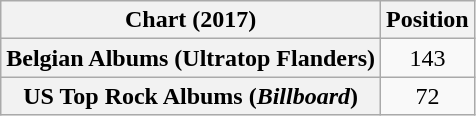<table class="wikitable sortable plainrowheaders" style="text-align:center">
<tr>
<th scope="col">Chart (2017)</th>
<th scope="col">Position</th>
</tr>
<tr>
<th scope="row">Belgian Albums (Ultratop Flanders)</th>
<td>143</td>
</tr>
<tr>
<th scope="row">US Top Rock Albums (<em>Billboard</em>)</th>
<td>72</td>
</tr>
</table>
